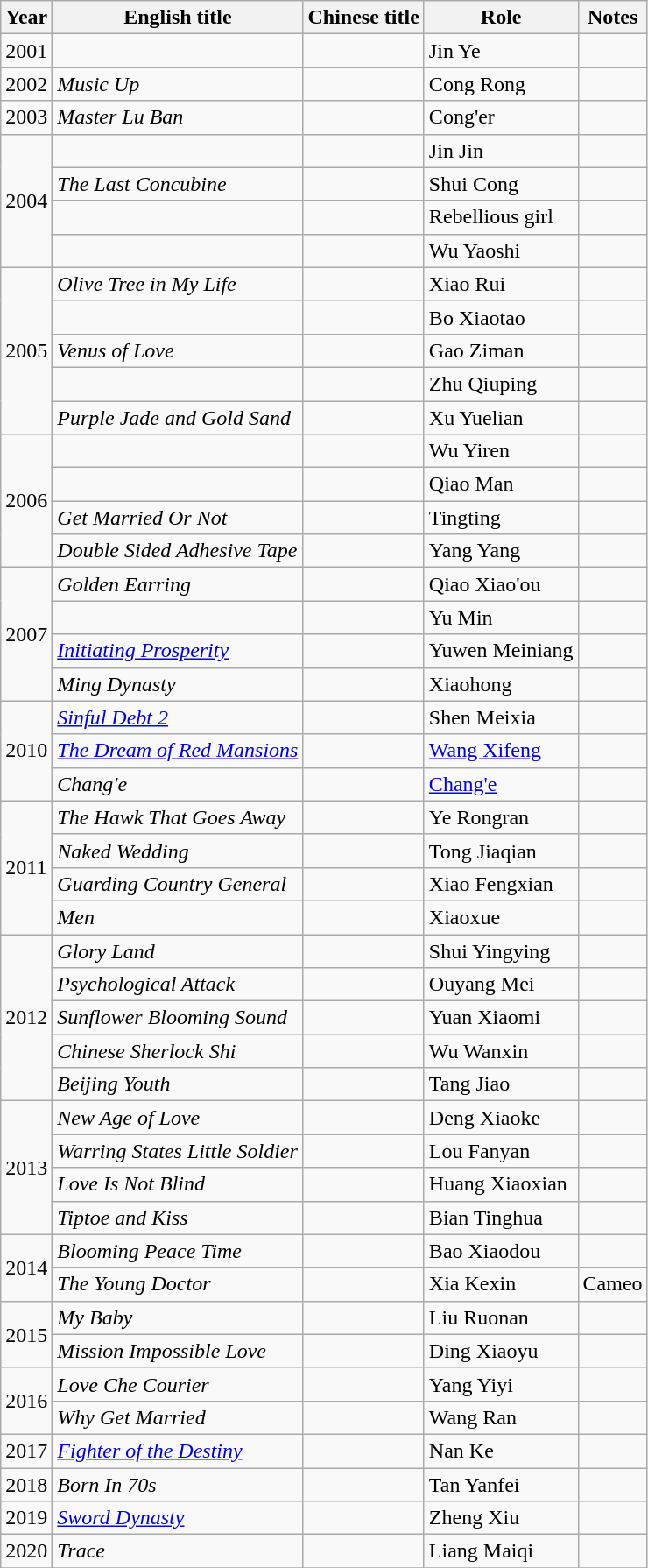<table class="wikitable">
<tr>
<th>Year</th>
<th>English title</th>
<th>Chinese title</th>
<th>Role</th>
<th>Notes</th>
</tr>
<tr>
<td>2001</td>
<td></td>
<td></td>
<td>Jin Ye</td>
<td></td>
</tr>
<tr>
<td>2002</td>
<td><em>Music Up</em></td>
<td></td>
<td>Cong Rong</td>
<td></td>
</tr>
<tr>
<td>2003</td>
<td><em>Master Lu Ban</em></td>
<td></td>
<td>Cong'er</td>
<td></td>
</tr>
<tr>
<td rowspan="4">2004</td>
<td></td>
<td></td>
<td>Jin Jin</td>
<td></td>
</tr>
<tr>
<td><em>The Last Concubine</em></td>
<td></td>
<td>Shui Cong</td>
<td></td>
</tr>
<tr>
<td></td>
<td></td>
<td>Rebellious girl</td>
<td></td>
</tr>
<tr>
<td></td>
<td></td>
<td>Wu Yaoshi</td>
<td></td>
</tr>
<tr>
<td rowspan="5">2005</td>
<td><em>Olive Tree in My Life</em></td>
<td></td>
<td>Xiao Rui</td>
<td></td>
</tr>
<tr>
<td></td>
<td></td>
<td>Bo Xiaotao</td>
<td></td>
</tr>
<tr>
<td><em>Venus of Love</em></td>
<td></td>
<td>Gao Ziman</td>
<td></td>
</tr>
<tr>
<td></td>
<td></td>
<td>Zhu Qiuping</td>
<td></td>
</tr>
<tr>
<td><em>Purple Jade and Gold Sand</em></td>
<td></td>
<td>Xu Yuelian</td>
<td></td>
</tr>
<tr>
<td rowspan="4">2006</td>
<td></td>
<td></td>
<td>Wu Yiren</td>
<td></td>
</tr>
<tr>
<td></td>
<td></td>
<td>Qiao Man</td>
<td></td>
</tr>
<tr>
<td><em>Get Married Or Not</em></td>
<td></td>
<td>Tingting</td>
<td></td>
</tr>
<tr>
<td><em>Double Sided Adhesive Tape</em></td>
<td></td>
<td>Yang Yang</td>
<td></td>
</tr>
<tr>
<td rowspan="4">2007</td>
<td><em>Golden Earring</em></td>
<td></td>
<td>Qiao Xiao'ou</td>
<td></td>
</tr>
<tr>
<td></td>
<td></td>
<td>Yu Min</td>
<td></td>
</tr>
<tr>
<td><em><a href='#'>Initiating Prosperity</a></em></td>
<td></td>
<td>Yuwen Meiniang</td>
<td></td>
</tr>
<tr>
<td><em>Ming Dynasty</em></td>
<td></td>
<td>Xiaohong</td>
<td></td>
</tr>
<tr>
<td rowspan="3">2010</td>
<td><em><a href='#'>Sinful Debt 2</a></em></td>
<td></td>
<td>Shen Meixia</td>
<td></td>
</tr>
<tr>
<td><em><a href='#'>The Dream of Red Mansions</a></em></td>
<td></td>
<td><a href='#'>Wang Xifeng</a></td>
<td></td>
</tr>
<tr>
<td><em>Chang'e</em></td>
<td></td>
<td><a href='#'>Chang'e</a></td>
<td></td>
</tr>
<tr>
<td rowspan="4">2011</td>
<td><em>The Hawk That Goes Away</em></td>
<td></td>
<td>Ye Rongran</td>
<td></td>
</tr>
<tr>
<td><em>Naked Wedding</em></td>
<td></td>
<td>Tong Jiaqian</td>
<td></td>
</tr>
<tr>
<td><em>Guarding Country General</em></td>
<td></td>
<td>Xiao Fengxian</td>
<td></td>
</tr>
<tr>
<td><em>Men</em></td>
<td></td>
<td>Xiaoxue</td>
<td></td>
</tr>
<tr>
<td rowspan="5">2012</td>
<td><em>Glory Land</em></td>
<td></td>
<td>Shui Yingying</td>
<td></td>
</tr>
<tr>
<td><em>Psychological Attack</em></td>
<td></td>
<td>Ouyang Mei</td>
<td></td>
</tr>
<tr>
<td><em>Sunflower Blooming Sound</em></td>
<td></td>
<td>Yuan Xiaomi</td>
<td></td>
</tr>
<tr>
<td><em>Chinese Sherlock Shi</em></td>
<td></td>
<td>Wu Wanxin</td>
<td></td>
</tr>
<tr>
<td><em>Beijing Youth</em></td>
<td></td>
<td>Tang Jiao</td>
<td></td>
</tr>
<tr>
<td rowspan="4">2013</td>
<td><em>New Age of Love</em></td>
<td></td>
<td>Deng Xiaoke</td>
<td></td>
</tr>
<tr>
<td><em>Warring States Little Soldier</em></td>
<td></td>
<td>Lou Fanyan</td>
<td></td>
</tr>
<tr>
<td><em>Love Is Not Blind</em></td>
<td></td>
<td>Huang Xiaoxian</td>
<td></td>
</tr>
<tr>
<td><em>Tiptoe and Kiss</em></td>
<td></td>
<td>Bian Tinghua</td>
<td></td>
</tr>
<tr>
<td rowspan="2">2014</td>
<td><em>Blooming Peace Time</em></td>
<td></td>
<td>Bao Xiaodou</td>
<td></td>
</tr>
<tr>
<td><em>The Young Doctor</em></td>
<td></td>
<td>Xia Kexin</td>
<td>Cameo</td>
</tr>
<tr>
<td rowspan="2">2015</td>
<td><em>My Baby</em></td>
<td></td>
<td>Liu Ruonan</td>
<td></td>
</tr>
<tr>
<td><em>Mission Impossible Love</em></td>
<td></td>
<td>Ding Xiaoyu</td>
<td></td>
</tr>
<tr>
<td rowspan="2">2016</td>
<td><em>Love Che Courier</em></td>
<td></td>
<td>Yang Yiyi</td>
<td></td>
</tr>
<tr>
<td><em>Why Get Married</em></td>
<td></td>
<td>Wang Ran</td>
<td></td>
</tr>
<tr>
<td>2017</td>
<td><em><a href='#'>Fighter of the Destiny</a></em></td>
<td></td>
<td>Nan Ke</td>
<td></td>
</tr>
<tr>
<td>2018</td>
<td><em>Born In 70s</em></td>
<td></td>
<td>Tan Yanfei</td>
<td></td>
</tr>
<tr>
<td>2019</td>
<td><em><a href='#'>Sword Dynasty</a></em></td>
<td></td>
<td>Zheng Xiu</td>
<td></td>
</tr>
<tr>
<td>2020</td>
<td><em>Trace</em></td>
<td></td>
<td>Liang Maiqi</td>
<td></td>
</tr>
<tr>
</tr>
</table>
